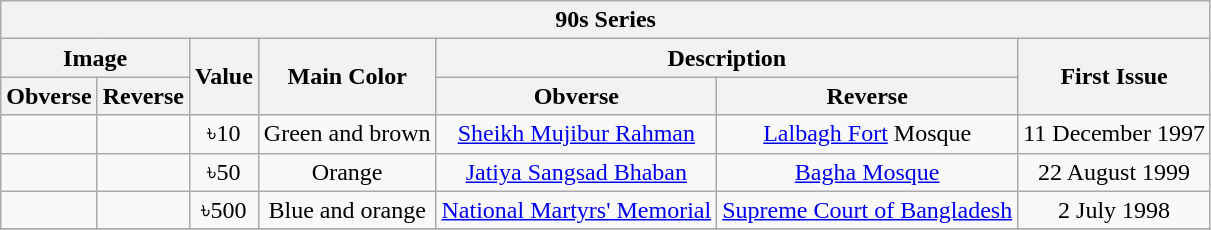<table class="wikitable" style="text-align:center">
<tr>
<th colspan="8">90s Series</th>
</tr>
<tr>
<th colspan="2">Image</th>
<th rowspan="2">Value</th>
<th rowspan="2">Main Color</th>
<th colspan="2">Description</th>
<th rowspan="2">First Issue</th>
</tr>
<tr>
<th>Obverse</th>
<th>Reverse</th>
<th>Obverse</th>
<th>Reverse</th>
</tr>
<tr>
<td></td>
<td></td>
<td>৳10</td>
<td>Green and brown</td>
<td><a href='#'>Sheikh Mujibur Rahman</a></td>
<td><a href='#'>Lalbagh Fort</a> Mosque</td>
<td>11 December 1997</td>
</tr>
<tr>
<td></td>
<td></td>
<td>৳50</td>
<td>Orange</td>
<td><a href='#'>Jatiya Sangsad Bhaban</a></td>
<td><a href='#'>Bagha Mosque</a></td>
<td>22 August 1999</td>
</tr>
<tr>
<td></td>
<td></td>
<td>৳500</td>
<td>Blue and orange</td>
<td><a href='#'>National Martyrs' Memorial</a></td>
<td><a href='#'>Supreme Court of Bangladesh</a></td>
<td>2 July 1998</td>
</tr>
<tr>
</tr>
</table>
